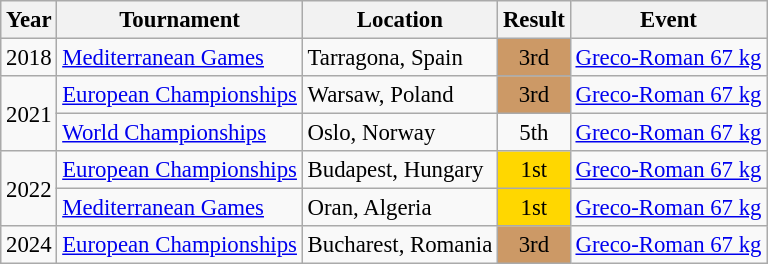<table class="wikitable" style="font-size:95%;">
<tr>
<th>Year</th>
<th>Tournament</th>
<th>Location</th>
<th>Result</th>
<th>Event</th>
</tr>
<tr>
<td>2018</td>
<td><a href='#'>Mediterranean Games</a></td>
<td>Tarragona, Spain</td>
<td align="center" bgcolor="cc9966">3rd</td>
<td><a href='#'>Greco-Roman 67 kg</a></td>
</tr>
<tr>
<td rowspan=2>2021</td>
<td><a href='#'>European Championships</a></td>
<td>Warsaw, Poland</td>
<td align="center" bgcolor="cc9966">3rd</td>
<td><a href='#'>Greco-Roman 67 kg</a></td>
</tr>
<tr>
<td><a href='#'>World Championships</a></td>
<td>Oslo, Norway</td>
<td align="center">5th</td>
<td><a href='#'>Greco-Roman 67 kg</a></td>
</tr>
<tr>
<td rowspan=2>2022</td>
<td><a href='#'>European Championships</a></td>
<td>Budapest, Hungary</td>
<td align="center" bgcolor="gold">1st</td>
<td><a href='#'>Greco-Roman 67 kg</a></td>
</tr>
<tr>
<td><a href='#'>Mediterranean Games</a></td>
<td>Oran, Algeria</td>
<td align="center" bgcolor="gold">1st</td>
<td><a href='#'>Greco-Roman 67 kg</a></td>
</tr>
<tr>
<td>2024</td>
<td><a href='#'>European Championships</a></td>
<td>Bucharest, Romania</td>
<td align="center" bgcolor="cc9966">3rd</td>
<td><a href='#'>Greco-Roman 67 kg</a></td>
</tr>
</table>
